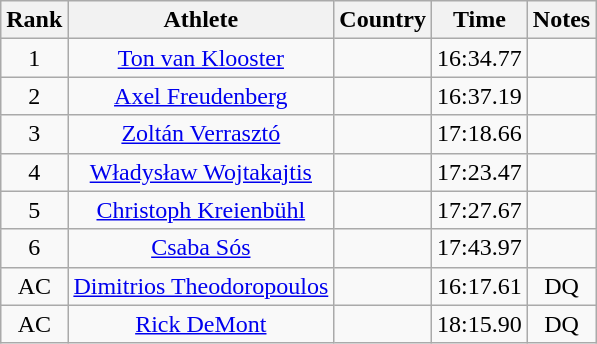<table class="wikitable sortable" style="text-align:center">
<tr>
<th>Rank</th>
<th>Athlete</th>
<th>Country</th>
<th>Time</th>
<th>Notes</th>
</tr>
<tr>
<td>1</td>
<td><a href='#'>Ton van Klooster</a></td>
<td align=left></td>
<td>16:34.77</td>
<td></td>
</tr>
<tr>
<td>2</td>
<td><a href='#'>Axel Freudenberg</a></td>
<td align=left></td>
<td>16:37.19</td>
<td></td>
</tr>
<tr>
<td>3</td>
<td><a href='#'>Zoltán Verrasztó</a></td>
<td align=left></td>
<td>17:18.66</td>
<td></td>
</tr>
<tr>
<td>4</td>
<td><a href='#'>Władysław Wojtakajtis</a></td>
<td align=left></td>
<td>17:23.47</td>
<td></td>
</tr>
<tr>
<td>5</td>
<td><a href='#'>Christoph Kreienbühl</a></td>
<td align=left></td>
<td>17:27.67</td>
<td></td>
</tr>
<tr>
<td>6</td>
<td><a href='#'>Csaba Sós</a></td>
<td align=left></td>
<td>17:43.97</td>
<td></td>
</tr>
<tr>
<td>AC</td>
<td><a href='#'>Dimitrios Theodoropoulos</a></td>
<td align=left></td>
<td>16:17.61</td>
<td>DQ</td>
</tr>
<tr>
<td>AC</td>
<td><a href='#'>Rick DeMont</a></td>
<td align=left></td>
<td>18:15.90</td>
<td>DQ</td>
</tr>
</table>
